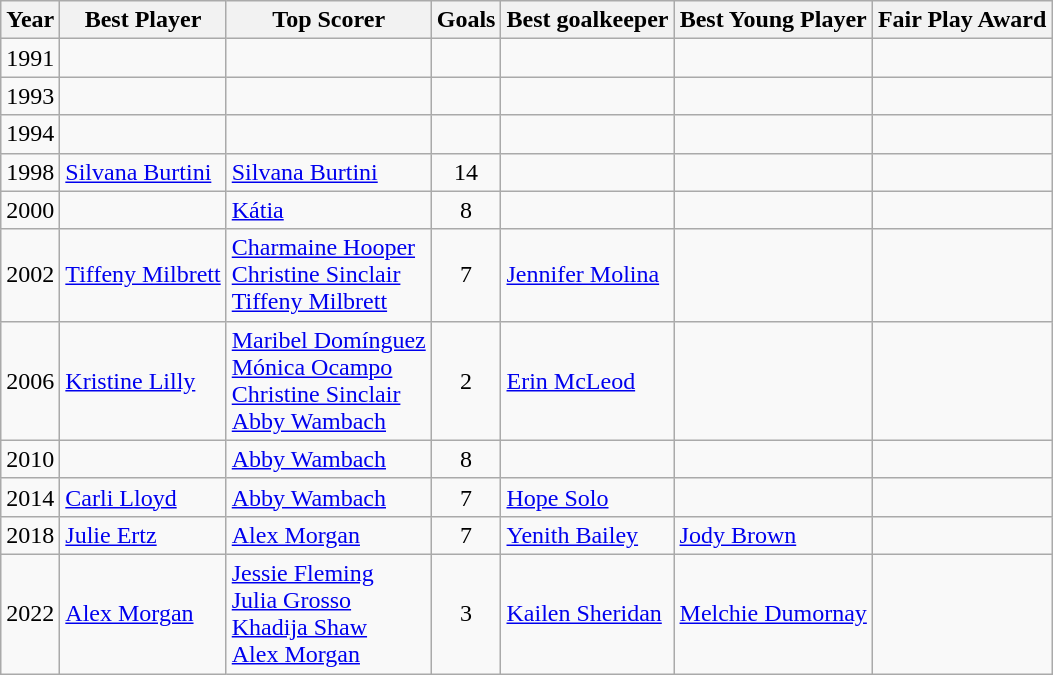<table class="wikitable">
<tr>
<th>Year</th>
<th>Best Player</th>
<th>Top Scorer</th>
<th>Goals</th>
<th>Best goalkeeper</th>
<th>Best Young Player</th>
<th>Fair Play Award</th>
</tr>
<tr>
<td>1991</td>
<td></td>
<td></td>
<td></td>
<td></td>
<td></td>
<td></td>
</tr>
<tr>
<td>1993</td>
<td></td>
<td></td>
<td></td>
<td></td>
<td></td>
<td></td>
</tr>
<tr>
<td>1994</td>
<td></td>
<td></td>
<td></td>
<td></td>
<td></td>
<td></td>
</tr>
<tr>
<td>1998</td>
<td> <a href='#'>Silvana Burtini</a></td>
<td> <a href='#'>Silvana Burtini</a></td>
<td align=center>14</td>
<td></td>
<td></td>
<td></td>
</tr>
<tr>
<td>2000</td>
<td></td>
<td> <a href='#'>Kátia</a></td>
<td align=center>8</td>
<td></td>
<td></td>
<td></td>
</tr>
<tr>
<td>2002</td>
<td> <a href='#'>Tiffeny Milbrett</a></td>
<td> <a href='#'>Charmaine Hooper</a> <br>  <a href='#'>Christine Sinclair</a> <br>  <a href='#'>Tiffeny Milbrett</a></td>
<td align=center>7</td>
<td> <a href='#'>Jennifer Molina</a></td>
<td></td>
<td></td>
</tr>
<tr>
<td>2006</td>
<td> <a href='#'>Kristine Lilly</a></td>
<td> <a href='#'>Maribel Domínguez</a><br> <a href='#'>Mónica Ocampo</a><br> <a href='#'>Christine Sinclair</a><br> <a href='#'>Abby Wambach</a></td>
<td align=center>2</td>
<td> <a href='#'>Erin McLeod</a></td>
<td></td>
<td></td>
</tr>
<tr>
<td>2010</td>
<td></td>
<td> <a href='#'>Abby Wambach</a></td>
<td align=center>8</td>
<td></td>
<td></td>
<td></td>
</tr>
<tr>
<td>2014</td>
<td> <a href='#'>Carli Lloyd</a></td>
<td> <a href='#'>Abby Wambach</a></td>
<td align=center>7</td>
<td> <a href='#'>Hope Solo</a></td>
<td></td>
<td></td>
</tr>
<tr>
<td>2018</td>
<td> <a href='#'>Julie Ertz</a></td>
<td> <a href='#'>Alex Morgan</a></td>
<td align=center>7</td>
<td> <a href='#'>Yenith Bailey</a></td>
<td> <a href='#'>Jody Brown</a></td>
<td></td>
</tr>
<tr>
<td>2022</td>
<td> <a href='#'>Alex Morgan</a></td>
<td> <a href='#'>Jessie Fleming</a><br> <a href='#'>Julia Grosso</a><br> <a href='#'>Khadija Shaw</a><br> <a href='#'>Alex Morgan</a></td>
<td align=center>3</td>
<td> <a href='#'>Kailen Sheridan</a></td>
<td> <a href='#'>Melchie Dumornay</a></td>
<td></td>
</tr>
</table>
